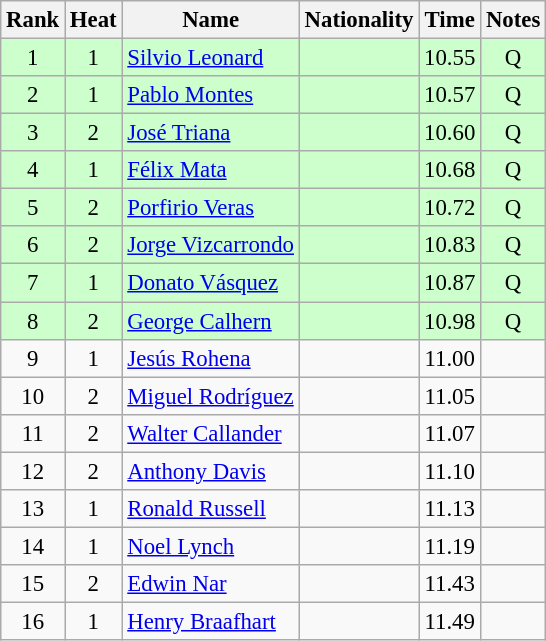<table class="wikitable sortable" style="text-align:center; font-size:95%">
<tr>
<th>Rank</th>
<th>Heat</th>
<th>Name</th>
<th>Nationality</th>
<th>Time</th>
<th>Notes</th>
</tr>
<tr bgcolor=ccffcc>
<td>1</td>
<td>1</td>
<td align=left><a href='#'>Silvio Leonard</a></td>
<td align=left></td>
<td>10.55</td>
<td>Q</td>
</tr>
<tr bgcolor=ccffcc>
<td>2</td>
<td>1</td>
<td align=left><a href='#'>Pablo Montes</a></td>
<td align=left></td>
<td>10.57</td>
<td>Q</td>
</tr>
<tr bgcolor=ccffcc>
<td>3</td>
<td>2</td>
<td align=left><a href='#'>José Triana</a></td>
<td align=left></td>
<td>10.60</td>
<td>Q</td>
</tr>
<tr bgcolor=ccffcc>
<td>4</td>
<td>1</td>
<td align=left><a href='#'>Félix Mata</a></td>
<td align=left></td>
<td>10.68</td>
<td>Q</td>
</tr>
<tr bgcolor=ccffcc>
<td>5</td>
<td>2</td>
<td align=left><a href='#'>Porfirio Veras</a></td>
<td align=left></td>
<td>10.72</td>
<td>Q</td>
</tr>
<tr bgcolor=ccffcc>
<td>6</td>
<td>2</td>
<td align=left><a href='#'>Jorge Vizcarrondo</a></td>
<td align=left></td>
<td>10.83</td>
<td>Q</td>
</tr>
<tr bgcolor=ccffcc>
<td>7</td>
<td>1</td>
<td align=left><a href='#'>Donato Vásquez</a></td>
<td align=left></td>
<td>10.87</td>
<td>Q</td>
</tr>
<tr bgcolor=ccffcc>
<td>8</td>
<td>2</td>
<td align=left><a href='#'>George Calhern</a></td>
<td align=left></td>
<td>10.98</td>
<td>Q</td>
</tr>
<tr>
<td>9</td>
<td>1</td>
<td align=left><a href='#'>Jesús Rohena</a></td>
<td align=left></td>
<td>11.00</td>
<td></td>
</tr>
<tr>
<td>10</td>
<td>2</td>
<td align=left><a href='#'>Miguel Rodríguez</a></td>
<td align=left></td>
<td>11.05</td>
<td></td>
</tr>
<tr>
<td>11</td>
<td>2</td>
<td align=left><a href='#'>Walter Callander</a></td>
<td align=left></td>
<td>11.07</td>
<td></td>
</tr>
<tr>
<td>12</td>
<td>2</td>
<td align=left><a href='#'>Anthony Davis</a></td>
<td align=left></td>
<td>11.10</td>
<td></td>
</tr>
<tr>
<td>13</td>
<td>1</td>
<td align=left><a href='#'>Ronald Russell</a></td>
<td align=left></td>
<td>11.13</td>
<td></td>
</tr>
<tr>
<td>14</td>
<td>1</td>
<td align=left><a href='#'>Noel Lynch</a></td>
<td align=left></td>
<td>11.19</td>
<td></td>
</tr>
<tr>
<td>15</td>
<td>2</td>
<td align=left><a href='#'>Edwin Nar</a></td>
<td align=left></td>
<td>11.43</td>
<td></td>
</tr>
<tr>
<td>16</td>
<td>1</td>
<td align=left><a href='#'>Henry Braafhart</a></td>
<td align=left></td>
<td>11.49</td>
<td></td>
</tr>
</table>
